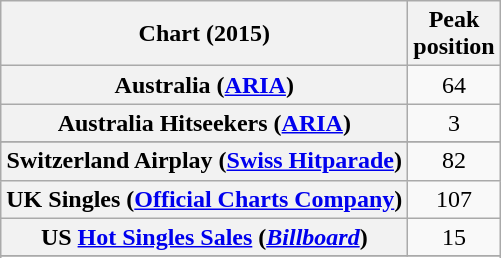<table class="wikitable plainrowheaders sortable" style="text-align:center">
<tr>
<th scope="col">Chart (2015)</th>
<th scope="col">Peak<br>position</th>
</tr>
<tr>
<th scope="row">Australia (<a href='#'>ARIA</a>)</th>
<td align=center>64</td>
</tr>
<tr>
<th scope="row">Australia Hitseekers (<a href='#'>ARIA</a>)</th>
<td align=center>3</td>
</tr>
<tr>
</tr>
<tr>
</tr>
<tr>
</tr>
<tr>
<th scope="row">Switzerland Airplay (<a href='#'>Swiss Hitparade</a>)</th>
<td align=center>82</td>
</tr>
<tr>
<th scope="row">UK Singles (<a href='#'>Official Charts Company</a>)</th>
<td align=center>107</td>
</tr>
<tr>
<th scope="row">US <a href='#'>Hot Singles Sales</a> (<em><a href='#'>Billboard</a></em>)</th>
<td>15</td>
</tr>
<tr>
</tr>
<tr>
</tr>
<tr>
</tr>
</table>
